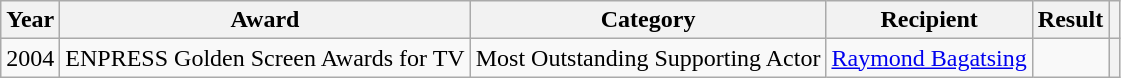<table class="wikitable">
<tr>
<th>Year</th>
<th>Award</th>
<th>Category</th>
<th>Recipient</th>
<th>Result</th>
<th></th>
</tr>
<tr>
<td>2004</td>
<td>ENPRESS Golden Screen Awards for TV</td>
<td>Most Outstanding Supporting Actor</td>
<td><a href='#'>Raymond Bagatsing</a></td>
<td></td>
<th></th>
</tr>
</table>
